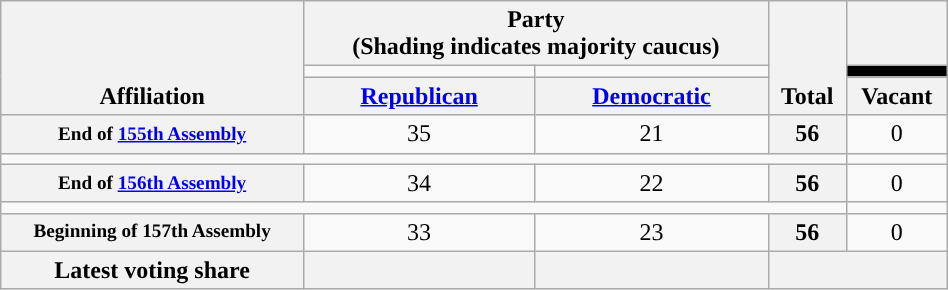<table class=wikitable style="text-align:center; width:50%">
<tr style="vertical-align:bottom;">
<th rowspan=3>Affiliation</th>
<th colspan=2>Party <div>(Shading indicates majority caucus)</div></th>
<th rowspan=3>Total</th>
<th></th>
</tr>
<tr style="height:5px">
<td style="background-color:"></td>
<td style="background-color:"></td>
<td style="background: black"></td>
</tr>
<tr>
<th><a href='#'>Republican</a></th>
<th><a href='#'>Democratic</a></th>
<th>Vacant</th>
</tr>
<tr>
<th nowrap style="font-size:80%">End of <a href='#'>155th Assembly</a></th>
<td>35</td>
<td>21</td>
<th>56</th>
<td>0</td>
</tr>
<tr>
<td colspan="4"></td>
</tr>
<tr>
<th nowrap style="font-size:80%">End of <a href='#'>156th Assembly</a></th>
<td>34</td>
<td>22</td>
<th>56</th>
<td>0</td>
</tr>
<tr>
<td colspan="4"></td>
</tr>
<tr>
<th nowrap style="font-size:80%">Beginning of 157th Assembly</th>
<td>33</td>
<td>23</td>
<th>56</th>
<td>0</td>
</tr>
<tr>
<th>Latest voting share</th>
<th></th>
<th></th>
<th colspan=2></th>
</tr>
</table>
